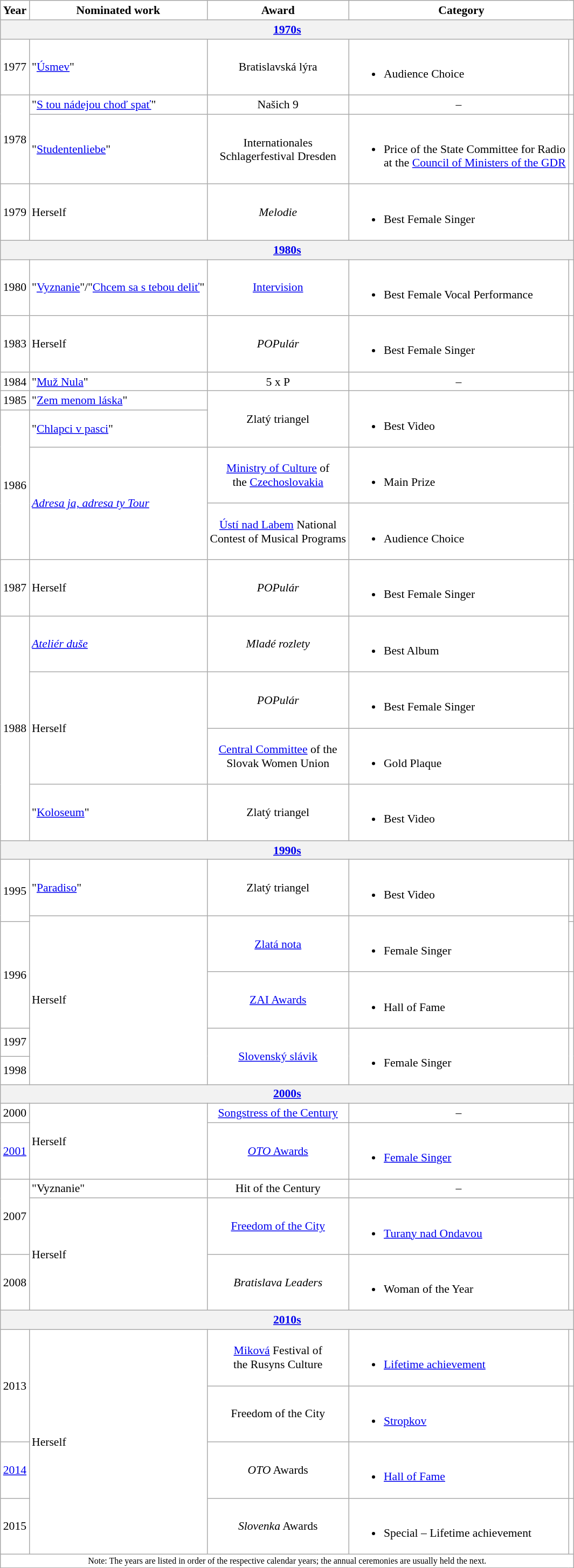<table class=wikitable style="text-align:left; font-size:90%">
<tr>
<th style=background:white>Year</th>
<th style=background:white>Nominated work</th>
<th style=background:white>Award</th>
<th style=background:white colspan=2>Category</th>
</tr>
<tr>
<th colspan=5 style=background:B0E0E6 align=center><a href='#'>1970s</a></th>
</tr>
<tr>
<td style=background:white align=center>1977</td>
<td style=background:white>"<a href='#'>Úsmev</a>"</td>
<td style=background:white align=center>Bratislavská lýra</td>
<td style=background:white><br><ul><li>Audience Choice</li></ul></td>
<td style=background:white align=center></td>
</tr>
<tr>
<td rowspan=2 style=background:white align=center>1978</td>
<td style=background:white>"<a href='#'>S tou nádejou choď spať</a>"</td>
<td style=background:white align=center>Našich 9</td>
<td style=background:white align=center>–</td>
<td style=background:white align=center></td>
</tr>
<tr>
<td style=background:white>"<a href='#'>Studentenliebe</a>"</td>
<td style=background:white align=center>Internationales <br>Schlagerfestival Dresden</td>
<td style=background:white><br><ul><li>Price of the State Committee for Radio <br>at the <a href='#'>Council of Ministers of the GDR</a></li></ul></td>
<td style=background:white align=center></td>
</tr>
<tr>
<td style=background:white align=center>1979</td>
<td style=background:white>Herself</td>
<td style=background:white align=center><em>Melodie</em></td>
<td style=background:white><br><ul><li>Best Female Singer</li></ul></td>
<td style=background:white align=center></td>
</tr>
<tr>
<th colspan=5 style=background:B0E0E6 align=center><a href='#'>1980s</a></th>
</tr>
<tr>
<td style=background:white align=center>1980</td>
<td style=background:white>"<a href='#'>Vyznanie</a>"/"<a href='#'>Chcem sa s tebou deliť</a>"</td>
<td style=background:white align=center><a href='#'>Intervision</a></td>
<td style=background:white><br><ul><li>Best Female Vocal Performance</li></ul></td>
<td style=background:white align=center></td>
</tr>
<tr>
<td style=background:white align=center>1983</td>
<td style=background:white>Herself</td>
<td style=background:white align=center><em>POPulár</em></td>
<td style=background:white><br><ul><li>Best Female Singer</li></ul></td>
<td style=background:white align=center></td>
</tr>
<tr>
<td style=background:white align=center>1984</td>
<td style=background:white>"<a href='#'>Muž Nula</a>"</td>
<td style=background:white align=center>5 x P</td>
<td style=background:white align=center>–</td>
<td style=background:white align=center></td>
</tr>
<tr>
<td style=background:white align=center>1985</td>
<td style=background:white>"<a href='#'>Zem menom láska</a>"</td>
<td rowspan=2 style=background:white align=center>Zlatý triangel</td>
<td style=background:white rowspan=2><br><ul><li>Best Video</li></ul></td>
<td rowspan=2 style=background:white align=center></td>
</tr>
<tr>
<td rowspan=4 style=background:white align=center>1986</td>
<td style=background:white>"<a href='#'>Chlapci v pasci</a>"</td>
</tr>
<tr>
<td rowspan=2 style=background:white><em><a href='#'>Adresa ja, adresa ty Tour</a></em></td>
<td align=center style=background:white><a href='#'>Ministry of Culture</a> of <br>the <a href='#'>Czechoslovakia</a></td>
<td style=background:white><br><ul><li>Main Prize</li></ul></td>
<td rowspan=3 style=background:white align=center></td>
</tr>
<tr>
<td style=background:white align=center><a href='#'>Ústí nad Labem</a> National <br>Contest of Musical Programs</td>
<td style=background:white><br><ul><li>Audience Choice</li></ul></td>
</tr>
<tr>
<td style=background:white rowspan=2>Herself</td>
<td rowspan=3 style=background:white align=center><em>POPulár</em></td>
<td style=background:white rowspan=2><br><ul><li>Best Female Singer</li></ul></td>
</tr>
<tr>
<td rowspan=2 style=background:white align=center>1987</td>
<td rowspan=4 style=background:white align=center></td>
</tr>
<tr>
<td style=background:white rowspan=2><em><a href='#'>Ateliér duše</a></em></td>
<td style=background:white rowspan=2><br><ul><li>Best Album</li></ul></td>
</tr>
<tr>
<td rowspan=4 style=background:white align=center>1988</td>
<td style=background:white align=center><em>Mladé rozlety</em></td>
</tr>
<tr>
<td style=background:white rowspan=2>Herself</td>
<td style=background:white align=center><em>POPulár</em></td>
<td style=background:white><br><ul><li>Best Female Singer</li></ul></td>
</tr>
<tr>
<td style=background:white align=center><a href='#'>Central Committee</a> of the <br>Slovak Women Union</td>
<td style=background:white><br><ul><li>Gold Plaque</li></ul></td>
<td style=background:white align=center></td>
</tr>
<tr>
<td style=background:white>"<a href='#'>Koloseum</a>"</td>
<td style=background:white align=center>Zlatý triangel</td>
<td style=background:white><br><ul><li>Best Video</li></ul></td>
<td style=background:white align=center></td>
</tr>
<tr>
<th colspan=5 style=background:B0E0E6 align=center><a href='#'>1990s</a></th>
</tr>
<tr>
<td rowspan=2 style=background:white align=center>1995</td>
<td style=background:white>"<a href='#'>Paradiso</a>"</td>
<td style=background:white align=center>Zlatý triangel</td>
<td style=background:white><br><ul><li>Best Video</li></ul></td>
<td style=background:white align=center></td>
</tr>
<tr>
<td style=background:white rowspan=5>Herself</td>
<td rowspan=2 style=background:white align=center><a href='#'>Zlatá nota</a></td>
<td style=background:white rowspan=2><br><ul><li>Female Singer</li></ul></td>
<td style=background:white align=center></td>
</tr>
<tr>
<td rowspan=2 style=background:white align=center>1996</td>
<td style=background:white align=center></td>
</tr>
<tr>
<td style=background:white align=center><a href='#'>ZAI Awards</a></td>
<td style=background:white><br><ul><li>Hall of Fame</li></ul></td>
<td style=background:white align=center></td>
</tr>
<tr>
<td style=background:white align=center>1997</td>
<td rowspan=2 style=background:white align=center><a href='#'>Slovenský slávik</a></td>
<td style=background:white rowspan=2><br><ul><li>Female Singer</li></ul></td>
<td rowspan=2 style=background:white align=center></td>
</tr>
<tr>
<td style=background:white align=center>1998</td>
</tr>
<tr>
<th colspan=5 style=background:B0E0E6 align=center><a href='#'>2000s</a></th>
</tr>
<tr>
<td style=background:white align=center>2000</td>
<td style=background:white rowspan=2>Herself</td>
<td style=background:white align=center><a href='#'>Songstress of the Century</a></td>
<td style=background:white align=center>–</td>
<td style=background:white align=center></td>
</tr>
<tr>
<td style=background:white align=center><a href='#'>2001</a></td>
<td style=background:white align=center><a href='#'><em>OTO</em> Awards</a></td>
<td style=background:white><br><ul><li><a href='#'>Female Singer</a></li></ul></td>
<td style=background:white align=center></td>
</tr>
<tr>
<td rowspan=2 style=background:white align=center>2007</td>
<td style=background:white>"Vyznanie"</td>
<td style=background:white align=center>Hit of the Century</td>
<td style=background:white align=center>–</td>
<td style=background:white align=center></td>
</tr>
<tr>
<td style=background:white rowspan=2>Herself</td>
<td style=background:white align=center><a href='#'>Freedom of the City</a></td>
<td style=background:white><br><ul><li><a href='#'>Turany nad Ondavou</a></li></ul></td>
<td rowspan=2 style=background:white align=center></td>
</tr>
<tr>
<td style=background:white align=center>2008</td>
<td style=background:white align=center><em>Bratislava Leaders</em></td>
<td style=background:white><br><ul><li>Woman of the Year</li></ul></td>
</tr>
<tr>
<th colspan=5 style=background:B0E0E6 align=center><a href='#'>2010s</a></th>
</tr>
<tr>
<td style=background:white align=center rowspan=2>2013</td>
<td style=background:white rowspan=4>Herself</td>
<td style=background:white align=center><a href='#'>Miková</a> Festival of <br>the Rusyns Culture</td>
<td style=background:white><br><ul><li><a href='#'>Lifetime achievement</a></li></ul></td>
<td style=background:white align=center></td>
</tr>
<tr>
<td style=background:white align=center>Freedom of the City</td>
<td style=background:white><br><ul><li><a href='#'>Stropkov</a></li></ul></td>
<td style=background:white align=center></td>
</tr>
<tr>
<td style=background:white align=center><a href='#'>2014</a></td>
<td style=background:white align=center><em>OTO</em> Awards</td>
<td style=background:white><br><ul><li><a href='#'>Hall of Fame</a></li></ul></td>
<td style=background:white align=center></td>
</tr>
<tr>
<td style=background:white align=center>2015</td>
<td style=background:white align=center><em>Slovenka</em> Awards</td>
<td style=background:white><br><ul><li>Special – Lifetime achievement</li></ul></td>
<td style=background:white align=center></td>
</tr>
<tr>
<td colspan=5 style="background:white; font-size:8pt" align=center>Note: The years are listed in order of the respective calendar years; the annual ceremonies are usually held the next.</td>
</tr>
</table>
